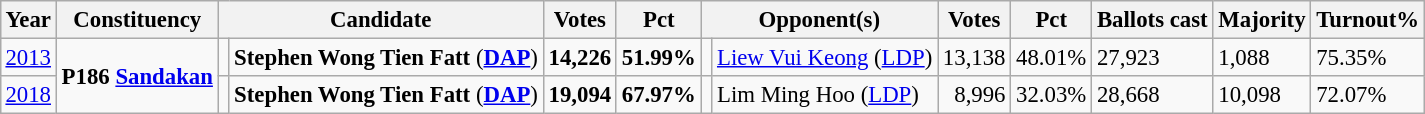<table class="wikitable" style="margin:0.5em ; font-size:95%">
<tr>
<th>Year</th>
<th>Constituency</th>
<th colspan=2>Candidate</th>
<th>Votes</th>
<th>Pct</th>
<th colspan=2>Opponent(s)</th>
<th>Votes</th>
<th>Pct</th>
<th>Ballots cast</th>
<th>Majority</th>
<th>Turnout%</th>
</tr>
<tr>
<td><a href='#'>2013</a></td>
<td rowspan=2><strong>P186 <a href='#'>Sandakan</a></strong></td>
<td></td>
<td><strong>Stephen Wong Tien Fatt</strong> (<a href='#'><strong>DAP</strong></a>)</td>
<td align="right"><strong>14,226</strong></td>
<td><strong>51.99%</strong></td>
<td></td>
<td><a href='#'>Liew Vui Keong</a> (<a href='#'>LDP</a>)</td>
<td align="right">13,138</td>
<td>48.01%</td>
<td>27,923</td>
<td>1,088</td>
<td>75.35%</td>
</tr>
<tr>
<td><a href='#'>2018</a></td>
<td></td>
<td><strong>Stephen Wong Tien Fatt</strong> (<a href='#'><strong>DAP</strong></a>)</td>
<td align="right"><strong>19,094</strong></td>
<td><strong>67.97%</strong></td>
<td></td>
<td>Lim Ming Hoo (<a href='#'>LDP</a>)</td>
<td align="right">8,996</td>
<td>32.03%</td>
<td>28,668</td>
<td>10,098</td>
<td>72.07%</td>
</tr>
</table>
